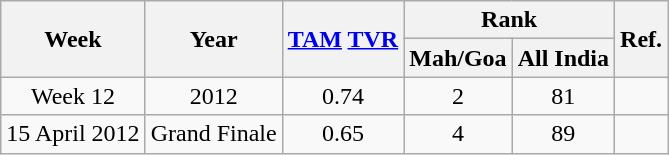<table class="wikitable sortable" style="text-align:center">
<tr>
<th rowspan="2">Week</th>
<th rowspan="2">Year</th>
<th rowspan="2"><a href='#'>TAM</a> <a href='#'>TVR</a></th>
<th colspan="2">Rank</th>
<th rowspan="2">Ref.</th>
</tr>
<tr>
<th>Mah/Goa</th>
<th>All India</th>
</tr>
<tr>
<td>Week 12</td>
<td>2012</td>
<td>0.74</td>
<td>2</td>
<td>81</td>
<td></td>
</tr>
<tr>
<td>15 April 2012</td>
<td>Grand Finale</td>
<td>0.65</td>
<td>4</td>
<td>89</td>
<td></td>
</tr>
</table>
